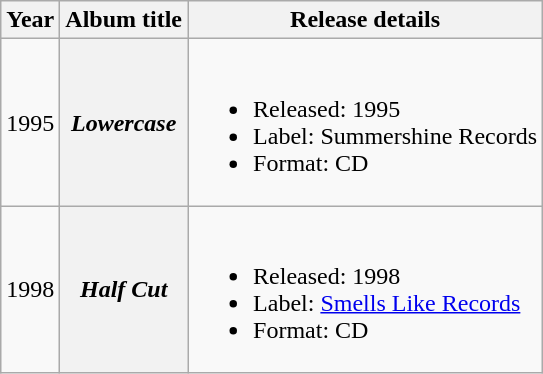<table class="wikitable">
<tr>
<th>Year</th>
<th rowspan="1">Album title</th>
<th rowspan="1">Release details</th>
</tr>
<tr>
<td>1995</td>
<th><em>Lowercase</em></th>
<td><br><ul><li>Released: 1995</li><li>Label: Summershine Records</li><li>Format: CD</li></ul></td>
</tr>
<tr>
<td>1998</td>
<th><em>Half Cut</em></th>
<td><br><ul><li>Released: 1998</li><li>Label: <a href='#'>Smells Like Records</a></li><li>Format: CD</li></ul></td>
</tr>
</table>
